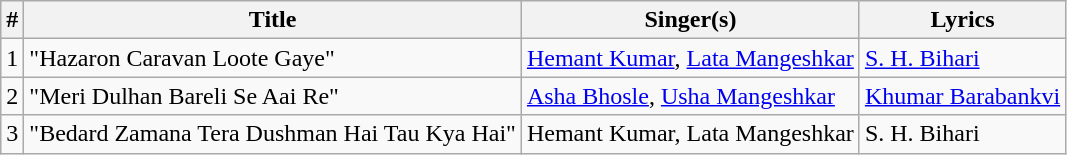<table class="wikitable">
<tr>
<th>#</th>
<th>Title</th>
<th>Singer(s)</th>
<th>Lyrics</th>
</tr>
<tr>
<td>1</td>
<td>"Hazaron Caravan Loote Gaye"</td>
<td><a href='#'>Hemant Kumar</a>, <a href='#'>Lata Mangeshkar</a></td>
<td><a href='#'>S. H. Bihari</a></td>
</tr>
<tr>
<td>2</td>
<td>"Meri Dulhan Bareli Se Aai Re" </td>
<td><a href='#'>Asha Bhosle</a>, <a href='#'>Usha Mangeshkar</a></td>
<td><a href='#'>Khumar Barabankvi</a></td>
</tr>
<tr>
<td>3</td>
<td>"Bedard Zamana Tera Dushman Hai Tau Kya Hai" </td>
<td>Hemant Kumar, Lata Mangeshkar</td>
<td>S. H. Bihari</td>
</tr>
</table>
